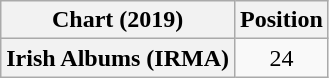<table class="wikitable plainrowheaders" style="text-align:center">
<tr>
<th scope="col">Chart (2019)</th>
<th scope="col">Position</th>
</tr>
<tr>
<th scope="row">Irish Albums (IRMA)</th>
<td>24</td>
</tr>
</table>
